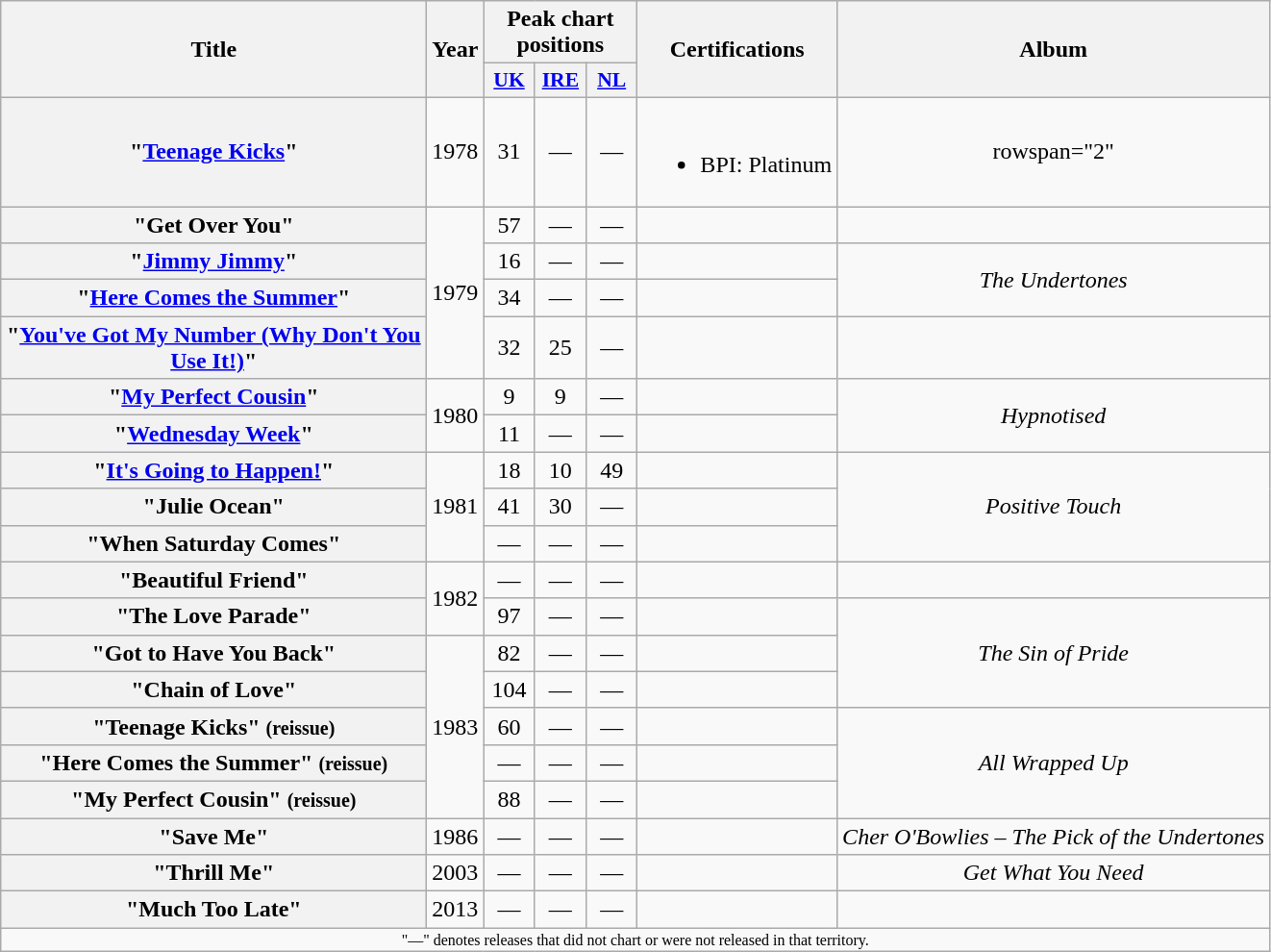<table class="wikitable plainrowheaders" style="text-align:center;">
<tr>
<th rowspan="2" scope="col" style="width:18em;">Title</th>
<th rowspan="2" scope="col" style="width:2em;">Year</th>
<th colspan="3">Peak chart positions</th>
<th rowspan="2">Certifications</th>
<th rowspan="2">Album</th>
</tr>
<tr>
<th scope="col" style="width:2em;font-size:90%;"><a href='#'>UK</a><br></th>
<th scope="col" style="width:2em;font-size:90%;"><a href='#'>IRE</a><br></th>
<th scope="col" style="width:2em;font-size:90%;"><a href='#'>NL</a><br></th>
</tr>
<tr>
<th scope="row">"<a href='#'>Teenage Kicks</a>" </th>
<td>1978</td>
<td>31</td>
<td>—</td>
<td>—</td>
<td><br><ul><li>BPI: Platinum</li></ul></td>
<td>rowspan="2" </td>
</tr>
<tr>
<th scope="row">"Get Over You"</th>
<td rowspan="4">1979</td>
<td>57</td>
<td>—</td>
<td>—</td>
<td></td>
</tr>
<tr>
<th scope="row">"<a href='#'>Jimmy Jimmy</a>"</th>
<td>16</td>
<td>—</td>
<td>—</td>
<td></td>
<td rowspan="2"><em>The Undertones</em></td>
</tr>
<tr>
<th scope="row">"<a href='#'>Here Comes the Summer</a>"</th>
<td>34</td>
<td>—</td>
<td>—</td>
<td></td>
</tr>
<tr>
<th scope="row">"<a href='#'>You've Got My Number (Why Don't You Use It!)</a>"</th>
<td>32</td>
<td>25</td>
<td>—</td>
<td></td>
<td></td>
</tr>
<tr>
<th scope="row">"<a href='#'>My Perfect Cousin</a>"</th>
<td rowspan="2">1980</td>
<td>9</td>
<td>9</td>
<td>—</td>
<td></td>
<td rowspan="2"><em>Hypnotised</em></td>
</tr>
<tr>
<th scope="row">"<a href='#'>Wednesday Week</a>"</th>
<td>11</td>
<td>—</td>
<td>—</td>
<td></td>
</tr>
<tr>
<th scope="row">"<a href='#'>It's Going to Happen!</a>"</th>
<td rowspan="3">1981</td>
<td>18</td>
<td>10</td>
<td>49</td>
<td></td>
<td rowspan="3"><em>Positive Touch</em></td>
</tr>
<tr>
<th scope="row">"Julie Ocean"</th>
<td>41</td>
<td>30</td>
<td>—</td>
<td></td>
</tr>
<tr>
<th scope="row">"When Saturday Comes" </th>
<td>—</td>
<td>—</td>
<td>—</td>
<td></td>
</tr>
<tr>
<th scope="row">"Beautiful Friend"</th>
<td rowspan="2">1982</td>
<td>—</td>
<td>—</td>
<td>—</td>
<td></td>
<td></td>
</tr>
<tr>
<th scope="row">"The Love Parade"</th>
<td>97</td>
<td>—</td>
<td>—</td>
<td></td>
<td rowspan="3"><em>The Sin of Pride</em></td>
</tr>
<tr>
<th scope="row">"Got to Have You Back"</th>
<td rowspan="5">1983</td>
<td>82</td>
<td>—</td>
<td>—</td>
<td></td>
</tr>
<tr>
<th scope="row">"Chain of Love"</th>
<td>104</td>
<td>—</td>
<td>—</td>
<td></td>
</tr>
<tr>
<th scope="row">"Teenage Kicks" <small>(reissue)</small></th>
<td>60</td>
<td>—</td>
<td>—</td>
<td></td>
<td rowspan="3"><em>All Wrapped Up</em></td>
</tr>
<tr>
<th scope="row">"Here Comes the Summer" <small>(reissue)</small></th>
<td>—</td>
<td>—</td>
<td>—</td>
<td></td>
</tr>
<tr>
<th scope="row">"My Perfect Cousin" <small>(reissue)</small></th>
<td>88</td>
<td>—</td>
<td>—</td>
<td></td>
</tr>
<tr>
<th scope="row">"Save Me"</th>
<td>1986</td>
<td>—</td>
<td>—</td>
<td>—</td>
<td></td>
<td><em>Cher O'Bowlies – The Pick of the Undertones</em></td>
</tr>
<tr>
<th scope="row">"Thrill Me"</th>
<td>2003</td>
<td>—</td>
<td>—</td>
<td>—</td>
<td></td>
<td><em>Get What You Need</em></td>
</tr>
<tr>
<th scope="row">"Much Too Late"</th>
<td>2013</td>
<td>—</td>
<td>—</td>
<td>—</td>
<td></td>
<td></td>
</tr>
<tr>
<td colspan="7" style="font-size:8pt">"—" denotes releases that did not chart or were not released in that territory.</td>
</tr>
</table>
